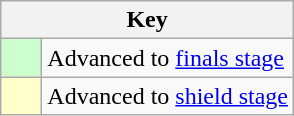<table class="wikitable" style="text-align: center;">
<tr>
<th colspan=2>Key</th>
</tr>
<tr>
<td style="background:#cfc; width:20px;"></td>
<td align=left>Advanced to <a href='#'>finals stage</a></td>
</tr>
<tr>
<td style="background:#ffc; width:20px;"></td>
<td align=left>Advanced to <a href='#'>shield stage</a></td>
</tr>
</table>
